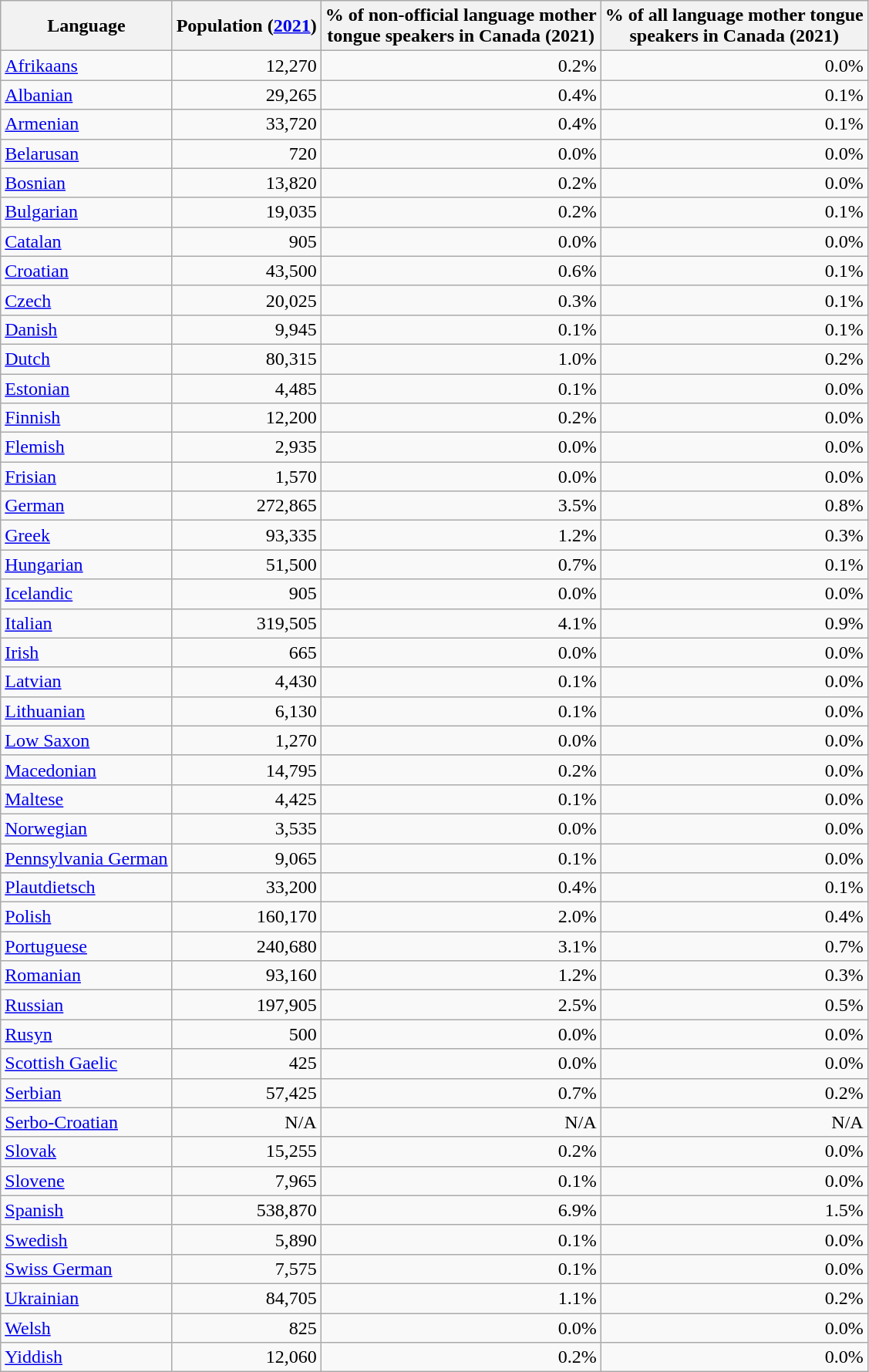<table class="sort wikitable sortable" font-size:90%;">
<tr>
<th>Language</th>
<th>Population (<a href='#'>2021</a>)</th>
<th>% of non-official language mother<br>tongue speakers in Canada (2021)</th>
<th>% of all language mother tongue<br>speakers in Canada (2021)</th>
</tr>
<tr>
<td><a href='#'>Afrikaans</a></td>
<td align="right">12,270</td>
<td align="right">0.2%</td>
<td align="right">0.0%</td>
</tr>
<tr>
<td><a href='#'>Albanian</a></td>
<td align="right">29,265</td>
<td align="right">0.4%</td>
<td align="right">0.1%</td>
</tr>
<tr>
<td><a href='#'>Armenian</a></td>
<td align="right">33,720</td>
<td align="right">0.4%</td>
<td align="right">0.1%</td>
</tr>
<tr>
<td><a href='#'>Belarusan</a></td>
<td align="right">720</td>
<td align="right">0.0%</td>
<td align="right">0.0%</td>
</tr>
<tr>
<td><a href='#'>Bosnian</a></td>
<td align="right">13,820</td>
<td align="right">0.2%</td>
<td align="right">0.0%</td>
</tr>
<tr>
<td><a href='#'>Bulgarian</a></td>
<td align="right">19,035</td>
<td align="right">0.2%</td>
<td align="right">0.1%</td>
</tr>
<tr>
<td><a href='#'>Catalan</a></td>
<td align="right">905</td>
<td align="right">0.0%</td>
<td align="right">0.0%</td>
</tr>
<tr>
<td><a href='#'>Croatian</a></td>
<td align="right">43,500</td>
<td align="right">0.6%</td>
<td align="right">0.1%</td>
</tr>
<tr>
<td><a href='#'>Czech</a></td>
<td align="right">20,025</td>
<td align="right">0.3%</td>
<td align="right">0.1%</td>
</tr>
<tr>
<td><a href='#'>Danish</a></td>
<td align="right">9,945</td>
<td align="right">0.1%</td>
<td align="right">0.1%</td>
</tr>
<tr>
<td><a href='#'>Dutch</a></td>
<td align="right">80,315</td>
<td align="right">1.0%</td>
<td align="right">0.2%</td>
</tr>
<tr>
<td><a href='#'>Estonian</a></td>
<td align="right">4,485</td>
<td align="right">0.1%</td>
<td align="right">0.0%</td>
</tr>
<tr>
<td><a href='#'>Finnish</a></td>
<td align="right">12,200</td>
<td align="right">0.2%</td>
<td align="right">0.0%</td>
</tr>
<tr>
<td><a href='#'>Flemish</a></td>
<td align="right">2,935</td>
<td align="right">0.0%</td>
<td align="right">0.0%</td>
</tr>
<tr>
<td><a href='#'>Frisian</a></td>
<td align="right">1,570</td>
<td align="right">0.0%</td>
<td align="right">0.0%</td>
</tr>
<tr>
<td><a href='#'>German</a></td>
<td align="right">272,865</td>
<td align="right">3.5%</td>
<td align="right">0.8%</td>
</tr>
<tr>
<td><a href='#'>Greek</a></td>
<td align="right">93,335</td>
<td align="right">1.2%</td>
<td align="right">0.3%</td>
</tr>
<tr>
<td><a href='#'>Hungarian</a></td>
<td align="right">51,500</td>
<td align="right">0.7%</td>
<td align="right">0.1%</td>
</tr>
<tr>
<td><a href='#'>Icelandic</a></td>
<td align="right">905</td>
<td align="right">0.0%</td>
<td align="right">0.0%</td>
</tr>
<tr>
<td><a href='#'>Italian</a></td>
<td align="right">319,505</td>
<td align="right">4.1%</td>
<td align="right">0.9%</td>
</tr>
<tr>
<td><a href='#'>Irish</a></td>
<td align="right">665</td>
<td align="right">0.0%</td>
<td align="right">0.0%</td>
</tr>
<tr>
<td><a href='#'>Latvian</a></td>
<td align="right">4,430</td>
<td align="right">0.1%</td>
<td align="right">0.0%</td>
</tr>
<tr>
<td><a href='#'>Lithuanian</a></td>
<td align="right">6,130</td>
<td align="right">0.1%</td>
<td align="right">0.0%</td>
</tr>
<tr>
<td><a href='#'>Low Saxon</a></td>
<td align="right">1,270</td>
<td align="right">0.0%</td>
<td align="right">0.0%</td>
</tr>
<tr>
<td><a href='#'>Macedonian</a></td>
<td align="right">14,795</td>
<td align="right">0.2%</td>
<td align="right">0.0%</td>
</tr>
<tr>
<td><a href='#'>Maltese</a></td>
<td align="right">4,425</td>
<td align="right">0.1%</td>
<td align="right">0.0%</td>
</tr>
<tr>
<td><a href='#'>Norwegian</a></td>
<td align="right">3,535</td>
<td align="right">0.0%</td>
<td align="right">0.0%</td>
</tr>
<tr>
<td><a href='#'>Pennsylvania German</a></td>
<td align="right">9,065</td>
<td align="right">0.1%</td>
<td align="right">0.0%</td>
</tr>
<tr>
<td><a href='#'>Plautdietsch</a></td>
<td align="right">33,200</td>
<td align="right">0.4%</td>
<td align="right">0.1%</td>
</tr>
<tr>
<td><a href='#'>Polish</a></td>
<td align="right">160,170</td>
<td align="right">2.0%</td>
<td align="right">0.4%</td>
</tr>
<tr>
<td><a href='#'>Portuguese</a></td>
<td align="right">240,680</td>
<td align="right">3.1%</td>
<td align="right">0.7%</td>
</tr>
<tr>
<td><a href='#'>Romanian</a></td>
<td align="right">93,160</td>
<td align="right">1.2%</td>
<td align="right">0.3%</td>
</tr>
<tr>
<td><a href='#'>Russian</a></td>
<td align="right">197,905</td>
<td align="right">2.5%</td>
<td align="right">0.5%</td>
</tr>
<tr>
<td><a href='#'>Rusyn</a></td>
<td align="right">500</td>
<td align="right">0.0%</td>
<td align="right">0.0%</td>
</tr>
<tr>
<td><a href='#'>Scottish Gaelic</a></td>
<td align="right">425</td>
<td align="right">0.0%</td>
<td align="right">0.0%</td>
</tr>
<tr>
<td><a href='#'>Serbian</a></td>
<td align="right">57,425</td>
<td align="right">0.7%</td>
<td align="right">0.2%</td>
</tr>
<tr>
<td><a href='#'>Serbo-Croatian</a></td>
<td align="right">N/A</td>
<td align="right">N/A</td>
<td align="right">N/A</td>
</tr>
<tr>
<td><a href='#'>Slovak</a></td>
<td align="right">15,255</td>
<td align="right">0.2%</td>
<td align="right">0.0%</td>
</tr>
<tr>
<td><a href='#'>Slovene</a></td>
<td align="right">7,965</td>
<td align="right">0.1%</td>
<td align="right">0.0%</td>
</tr>
<tr>
<td><a href='#'>Spanish</a></td>
<td align="right">538,870</td>
<td align="right">6.9%</td>
<td align="right">1.5%</td>
</tr>
<tr>
<td><a href='#'>Swedish</a></td>
<td align="right">5,890</td>
<td align="right">0.1%</td>
<td align="right">0.0%</td>
</tr>
<tr>
<td><a href='#'>Swiss German</a></td>
<td align="right">7,575</td>
<td align="right">0.1%</td>
<td align="right">0.0%</td>
</tr>
<tr>
<td><a href='#'>Ukrainian</a></td>
<td align="right">84,705</td>
<td align="right">1.1%</td>
<td align="right">0.2%</td>
</tr>
<tr>
<td><a href='#'>Welsh</a></td>
<td align="right">825</td>
<td align="right">0.0%</td>
<td align="right">0.0%</td>
</tr>
<tr>
<td><a href='#'>Yiddish</a></td>
<td align="right">12,060</td>
<td align="right">0.2%</td>
<td align="right">0.0%</td>
</tr>
</table>
